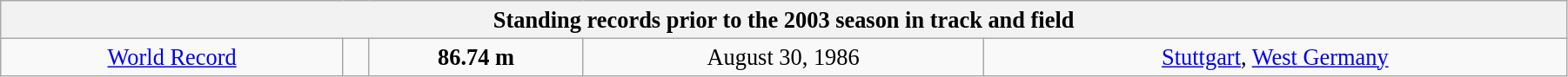<table class="wikitable" style=" text-align:center; font-size:110%;" width="95%">
<tr>
<th colspan="5">Standing records prior to the 2003 season in track and field</th>
</tr>
<tr>
<td><a href='#'>World Record</a></td>
<td></td>
<td><strong>86.74 m </strong></td>
<td>August 30, 1986</td>
<td> <a href='#'>Stuttgart</a>, <a href='#'>West Germany</a></td>
</tr>
</table>
